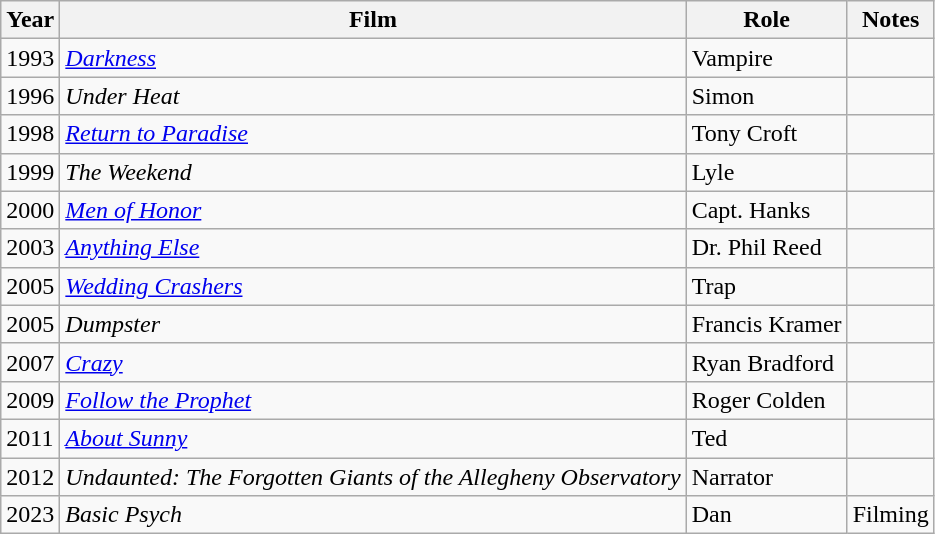<table class="wikitable">
<tr>
<th>Year</th>
<th>Film</th>
<th>Role</th>
<th>Notes</th>
</tr>
<tr>
<td>1993</td>
<td><em><a href='#'>Darkness</a></em></td>
<td>Vampire</td>
<td></td>
</tr>
<tr>
<td>1996</td>
<td><em>Under Heat</em></td>
<td>Simon</td>
<td></td>
</tr>
<tr>
<td>1998</td>
<td><em><a href='#'>Return to Paradise</a></em></td>
<td>Tony Croft</td>
<td></td>
</tr>
<tr>
<td>1999</td>
<td><em>The Weekend</em></td>
<td>Lyle</td>
<td></td>
</tr>
<tr>
<td>2000</td>
<td><em><a href='#'>Men of Honor</a></em></td>
<td>Capt. Hanks</td>
<td></td>
</tr>
<tr>
<td>2003</td>
<td><em><a href='#'>Anything Else</a></em></td>
<td>Dr. Phil Reed</td>
<td></td>
</tr>
<tr>
<td>2005</td>
<td><em><a href='#'>Wedding Crashers</a></em></td>
<td>Trap</td>
<td></td>
</tr>
<tr>
<td>2005</td>
<td><em>Dumpster</em></td>
<td>Francis Kramer</td>
<td></td>
</tr>
<tr>
<td>2007</td>
<td><em><a href='#'>Crazy</a></em></td>
<td>Ryan Bradford</td>
<td></td>
</tr>
<tr>
<td>2009</td>
<td><em><a href='#'>Follow the Prophet</a></em></td>
<td>Roger Colden</td>
<td></td>
</tr>
<tr>
<td>2011</td>
<td><em><a href='#'>About Sunny</a></em></td>
<td>Ted</td>
<td></td>
</tr>
<tr>
<td>2012</td>
<td><em>Undaunted: The Forgotten Giants of the Allegheny Observatory</em></td>
<td>Narrator</td>
<td></td>
</tr>
<tr>
<td>2023</td>
<td><em>Basic Psych</em></td>
<td>Dan</td>
<td>Filming</td>
</tr>
</table>
